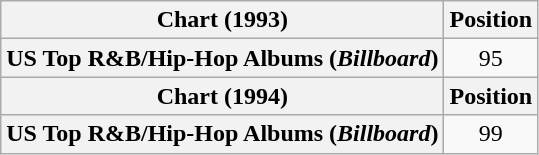<table class="wikitable plainrowheaders" style="text-align:center">
<tr>
<th scope="col">Chart (1993)</th>
<th scope="col">Position</th>
</tr>
<tr>
<th scope="row">US Top R&B/Hip-Hop Albums (<em>Billboard</em>)</th>
<td>95</td>
</tr>
<tr>
<th scope="col">Chart (1994)</th>
<th scope="col">Position</th>
</tr>
<tr>
<th scope="row">US Top R&B/Hip-Hop Albums (<em>Billboard</em>)</th>
<td>99</td>
</tr>
</table>
